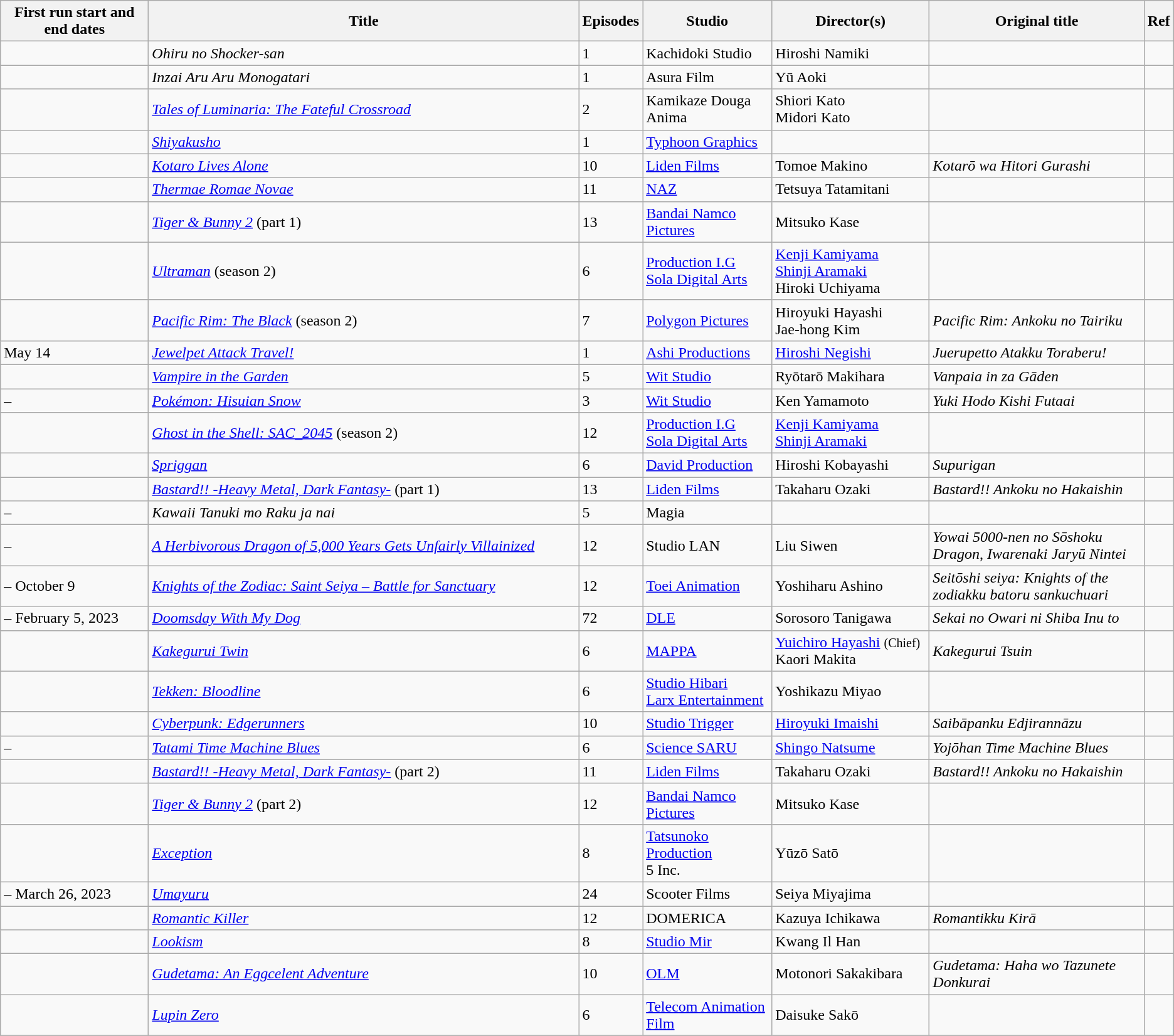<table class="wikitable sortable" border="1">
<tr>
<th data-sort-type="text" width="150px">First run start and end dates</th>
<th width="450px">Title</th>
<th data-sort-type="text" width="10px">Episodes</th>
<th data-sort-type="text" width="130px">Studio</th>
<th data-sort-type="text" width="160px">Director(s)</th>
<th>Original title</th>
<th class="unsortable" width="5px">Ref</th>
</tr>
<tr>
<td></td>
<td><em>Ohiru no Shocker-san</em></td>
<td>1</td>
<td>Kachidoki Studio</td>
<td>Hiroshi Namiki</td>
<td></td>
<td></td>
</tr>
<tr>
<td></td>
<td><em>Inzai Aru Aru Monogatari</em></td>
<td>1</td>
<td>Asura Film</td>
<td>Yū Aoki</td>
<td></td>
<td></td>
</tr>
<tr>
<td></td>
<td><em><a href='#'>Tales of Luminaria: The Fateful Crossroad</a></em></td>
<td>2</td>
<td>Kamikaze Douga<br>Anima</td>
<td>Shiori Kato<br>Midori Kato</td>
<td></td>
<td></td>
</tr>
<tr>
<td></td>
<td><em><a href='#'>Shiyakusho</a></em></td>
<td>1</td>
<td><a href='#'>Typhoon Graphics</a></td>
<td></td>
<td></td>
<td></td>
</tr>
<tr>
<td></td>
<td><em><a href='#'>Kotaro Lives Alone</a></em></td>
<td>10</td>
<td><a href='#'>Liden Films</a></td>
<td>Tomoe Makino</td>
<td><em>Kotarō wa Hitori Gurashi</em></td>
<td></td>
</tr>
<tr>
<td></td>
<td><em><a href='#'>Thermae Romae Novae</a></em></td>
<td>11</td>
<td><a href='#'>NAZ</a></td>
<td>Tetsuya Tatamitani</td>
<td></td>
<td></td>
</tr>
<tr>
<td></td>
<td><em><a href='#'>Tiger & Bunny 2</a></em> (part 1)</td>
<td>13</td>
<td><a href='#'>Bandai Namco Pictures</a></td>
<td>Mitsuko Kase</td>
<td></td>
<td></td>
</tr>
<tr>
<td></td>
<td><em><a href='#'>Ultraman</a></em> (season 2)</td>
<td>6</td>
<td><a href='#'>Production I.G</a><br><a href='#'>Sola Digital Arts</a></td>
<td><a href='#'>Kenji Kamiyama</a><br><a href='#'>Shinji Aramaki</a><br>Hiroki Uchiyama</td>
<td></td>
<td></td>
</tr>
<tr>
<td></td>
<td><em><a href='#'>Pacific Rim: The Black</a></em> (season 2)</td>
<td>7</td>
<td><a href='#'>Polygon Pictures</a></td>
<td>Hiroyuki Hayashi<br>Jae-hong Kim</td>
<td><em>Pacific Rim: Ankoku no Tairiku</em></td>
<td></td>
</tr>
<tr>
<td>May 14</td>
<td><em><a href='#'>Jewelpet Attack Travel!</a></em></td>
<td>1</td>
<td><a href='#'>Ashi Productions</a></td>
<td><a href='#'>Hiroshi Negishi</a></td>
<td><em>Juerupetto Atakku Toraberu!</em></td>
<td></td>
</tr>
<tr>
<td></td>
<td><em><a href='#'>Vampire in the Garden</a></em></td>
<td>5</td>
<td><a href='#'>Wit Studio</a></td>
<td>Ryōtarō Makihara</td>
<td><em>Vanpaia in za Gāden</em></td>
<td></td>
</tr>
<tr>
<td> – </td>
<td><em><a href='#'>Pokémon: Hisuian Snow</a></em></td>
<td>3</td>
<td><a href='#'>Wit Studio</a></td>
<td>Ken Yamamoto</td>
<td><em>Yuki Hodo Kishi Futaai</em></td>
<td></td>
</tr>
<tr>
<td></td>
<td><em><a href='#'>Ghost in the Shell: SAC_2045</a></em> (season 2)</td>
<td>12</td>
<td><a href='#'>Production I.G</a><br><a href='#'>Sola Digital Arts</a></td>
<td><a href='#'>Kenji Kamiyama</a><br><a href='#'>Shinji Aramaki</a></td>
<td></td>
<td></td>
</tr>
<tr>
<td></td>
<td><em><a href='#'>Spriggan</a></em></td>
<td>6</td>
<td><a href='#'>David Production</a></td>
<td>Hiroshi Kobayashi</td>
<td><em>Supurigan</em></td>
<td></td>
</tr>
<tr>
<td></td>
<td><em><a href='#'>Bastard!! -Heavy Metal, Dark Fantasy-</a></em> (part 1)</td>
<td>13</td>
<td><a href='#'>Liden Films</a></td>
<td>Takaharu Ozaki</td>
<td><em>Bastard!! Ankoku no Hakaishin</em></td>
<td></td>
</tr>
<tr>
<td> – </td>
<td><em>Kawaii Tanuki mo Raku ja nai</em></td>
<td>5</td>
<td>Magia</td>
<td></td>
<td></td>
<td></td>
</tr>
<tr>
<td> – </td>
<td><em><a href='#'>A Herbivorous Dragon of 5,000 Years Gets Unfairly Villainized</a></em></td>
<td>12</td>
<td>Studio LAN</td>
<td>Liu Siwen</td>
<td><em>Yowai 5000-nen no Sōshoku Dragon, Iwarenaki Jaryū Nintei</em></td>
<td></td>
</tr>
<tr>
<td> – October 9</td>
<td><em><a href='#'>Knights of the Zodiac: Saint Seiya – Battle for Sanctuary</a></em></td>
<td>12</td>
<td><a href='#'>Toei Animation</a></td>
<td>Yoshiharu Ashino</td>
<td><em>Seitōshi seiya: Knights of the zodiakku batoru sankuchuari</em></td>
<td></td>
</tr>
<tr>
<td> – February 5, 2023</td>
<td><em><a href='#'>Doomsday With My Dog</a></em></td>
<td>72</td>
<td><a href='#'>DLE</a></td>
<td>Sorosoro Tanigawa</td>
<td><em>Sekai no Owari ni Shiba Inu to</em></td>
<td></td>
</tr>
<tr>
<td></td>
<td><em><a href='#'>Kakegurui Twin</a></em></td>
<td>6</td>
<td><a href='#'>MAPPA</a></td>
<td><a href='#'>Yuichiro Hayashi</a> <small>(Chief)</small><br>Kaori Makita</td>
<td><em>Kakegurui Tsuin</em></td>
<td></td>
</tr>
<tr>
<td></td>
<td><em><a href='#'>Tekken: Bloodline</a></em></td>
<td>6</td>
<td><a href='#'>Studio Hibari</a><br><a href='#'>Larx Entertainment</a></td>
<td>Yoshikazu Miyao</td>
<td></td>
<td></td>
</tr>
<tr>
<td></td>
<td><em><a href='#'>Cyberpunk: Edgerunners</a></em></td>
<td>10</td>
<td><a href='#'>Studio Trigger</a></td>
<td><a href='#'>Hiroyuki Imaishi</a></td>
<td><em>Saibāpanku Edjirannāzu</em></td>
<td></td>
</tr>
<tr>
<td> – </td>
<td><em><a href='#'>Tatami Time Machine Blues</a></em></td>
<td>6</td>
<td><a href='#'>Science SARU</a></td>
<td><a href='#'>Shingo Natsume</a></td>
<td><em>Yojōhan Time Machine Blues</em></td>
<td></td>
</tr>
<tr>
<td></td>
<td><em><a href='#'>Bastard!! -Heavy Metal, Dark Fantasy-</a></em> (part 2)</td>
<td>11</td>
<td><a href='#'>Liden Films</a></td>
<td>Takaharu Ozaki</td>
<td><em>Bastard!! Ankoku no Hakaishin</em></td>
<td></td>
</tr>
<tr>
<td></td>
<td><em><a href='#'>Tiger & Bunny 2</a></em> (part 2)</td>
<td>12</td>
<td><a href='#'>Bandai Namco Pictures</a></td>
<td>Mitsuko Kase</td>
<td></td>
<td></td>
</tr>
<tr>
<td></td>
<td><em><a href='#'>Exception</a></em></td>
<td>8</td>
<td><a href='#'>Tatsunoko Production</a><br>5 Inc.</td>
<td>Yūzō Satō</td>
<td></td>
<td></td>
</tr>
<tr>
<td> – March 26, 2023</td>
<td><em><a href='#'>Umayuru</a></em></td>
<td>24</td>
<td>Scooter Films</td>
<td>Seiya Miyajima</td>
<td></td>
<td></td>
</tr>
<tr>
<td></td>
<td><em><a href='#'>Romantic Killer</a></em></td>
<td>12</td>
<td>DOMERICA</td>
<td>Kazuya Ichikawa</td>
<td><em>Romantikku Kirā</em></td>
<td></td>
</tr>
<tr>
<td></td>
<td><em><a href='#'>Lookism</a></em></td>
<td>8</td>
<td><a href='#'>Studio Mir</a></td>
<td>Kwang Il Han</td>
<td></td>
<td></td>
</tr>
<tr>
<td></td>
<td><em><a href='#'>Gudetama: An Eggcelent Adventure</a></em></td>
<td>10</td>
<td><a href='#'>OLM</a></td>
<td>Motonori Sakakibara</td>
<td><em>Gudetama: Haha wo Tazunete Donkurai</em></td>
<td></td>
</tr>
<tr>
<td></td>
<td><em><a href='#'>Lupin Zero</a></em></td>
<td>6</td>
<td><a href='#'>Telecom Animation Film</a></td>
<td>Daisuke Sakō</td>
<td></td>
<td></td>
</tr>
<tr>
</tr>
</table>
